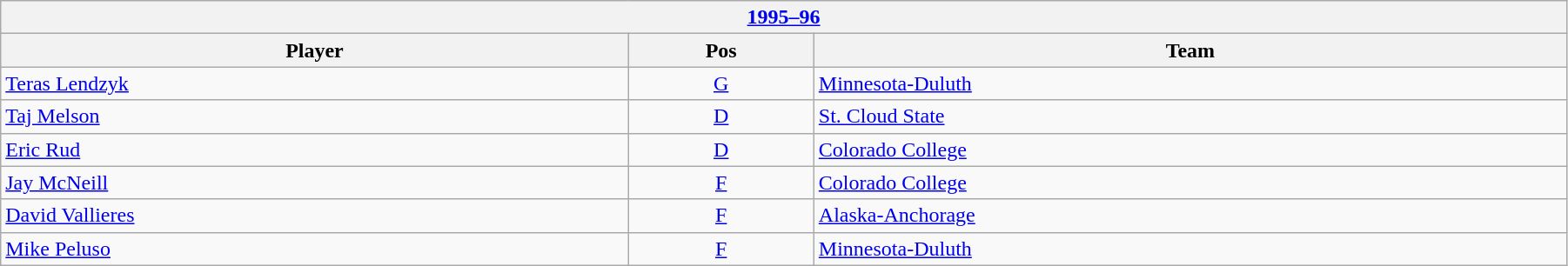<table class="wikitable" width=95%>
<tr>
<th colspan=3><a href='#'>1995–96</a></th>
</tr>
<tr>
<th>Player</th>
<th>Pos</th>
<th>Team</th>
</tr>
<tr>
<td><a href='#'>Teras Lendzyk</a></td>
<td align=center><a href='#'>G</a></td>
<td><a href='#'>Minnesota-Duluth</a></td>
</tr>
<tr>
<td><a href='#'>Taj Melson</a></td>
<td align=center><a href='#'>D</a></td>
<td><a href='#'>St. Cloud State</a></td>
</tr>
<tr>
<td><a href='#'>Eric Rud</a></td>
<td align=center><a href='#'>D</a></td>
<td><a href='#'>Colorado College</a></td>
</tr>
<tr>
<td><a href='#'>Jay McNeill</a></td>
<td align=center><a href='#'>F</a></td>
<td><a href='#'>Colorado College</a></td>
</tr>
<tr>
<td><a href='#'>David Vallieres</a></td>
<td align=center><a href='#'>F</a></td>
<td><a href='#'>Alaska-Anchorage</a></td>
</tr>
<tr>
<td><a href='#'>Mike Peluso</a></td>
<td align=center><a href='#'>F</a></td>
<td><a href='#'>Minnesota-Duluth</a></td>
</tr>
</table>
